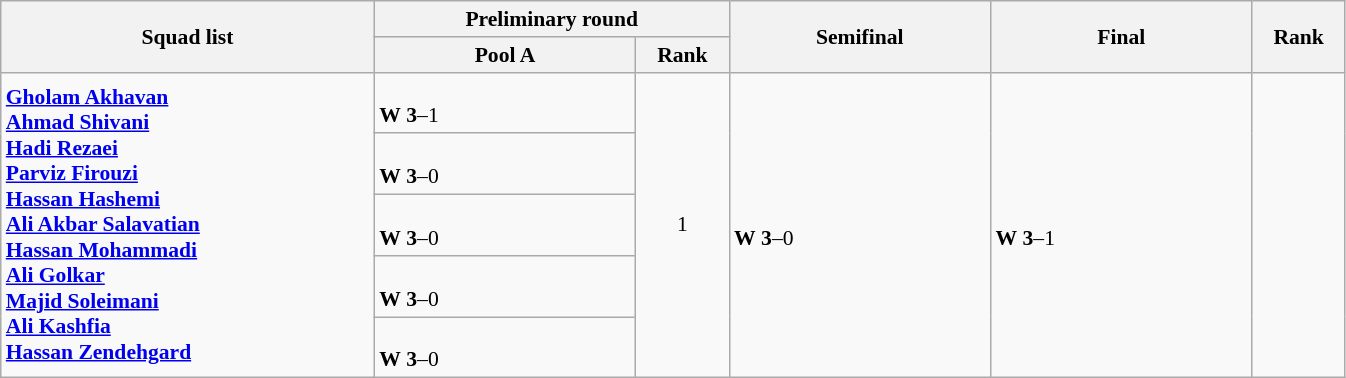<table class="wikitable" width="71%" style="text-align:left; font-size:90%">
<tr>
<th rowspan="2" width="20%">Squad list</th>
<th colspan="2">Preliminary round</th>
<th rowspan="2" width="14%">Semifinal</th>
<th rowspan="2" width="14%">Final</th>
<th rowspan="2" width="5%">Rank</th>
</tr>
<tr>
<th width="14%">Pool A</th>
<th width="5%">Rank</th>
</tr>
<tr>
<td rowspan="5"><strong><a href='#'>Gholam Akhavan</a><br><a href='#'>Ahmad Shivani</a><br><a href='#'>Hadi Rezaei</a><br><a href='#'>Parviz Firouzi</a><br><a href='#'>Hassan Hashemi</a><br><a href='#'>Ali Akbar Salavatian</a><br><a href='#'>Hassan Mohammadi</a><br><a href='#'>Ali Golkar</a><br><a href='#'>Majid Soleimani</a><br><a href='#'>Ali Kashfia</a><br><a href='#'>Hassan Zendehgard</a></strong></td>
<td><br><strong>W</strong> <strong>3</strong>–1</td>
<td rowspan="5" align=center>1 <strong></strong></td>
<td rowspan="5"><br><strong>W</strong> <strong>3</strong>–0</td>
<td rowspan="5"><br><strong>W</strong> <strong>3</strong>–1</td>
<td rowspan="5" align="center"></td>
</tr>
<tr>
<td><br><strong>W</strong> <strong>3</strong>–0</td>
</tr>
<tr>
<td><br><strong>W</strong> <strong>3</strong>–0</td>
</tr>
<tr>
<td><br><strong>W</strong> <strong>3</strong>–0</td>
</tr>
<tr>
<td><br><strong>W</strong> <strong>3</strong>–0</td>
</tr>
</table>
